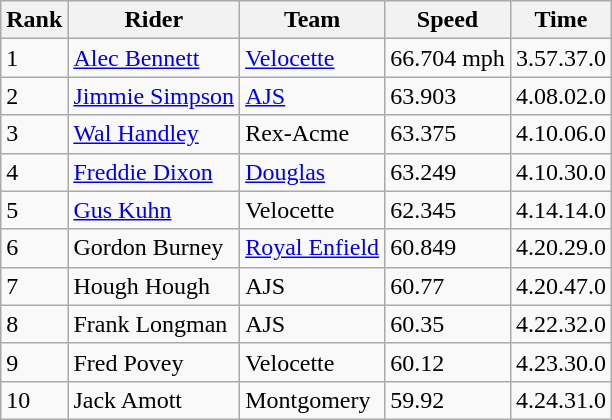<table class="wikitable">
<tr style="background:#efefef;">
<th>Rank</th>
<th>Rider</th>
<th>Team</th>
<th>Speed</th>
<th>Time</th>
</tr>
<tr>
<td>1</td>
<td> <a href='#'>Alec Bennett</a></td>
<td><a href='#'>Velocette</a></td>
<td>66.704 mph</td>
<td>3.57.37.0</td>
</tr>
<tr>
<td>2</td>
<td> <a href='#'>Jimmie Simpson</a></td>
<td><a href='#'>AJS</a></td>
<td>63.903</td>
<td>4.08.02.0</td>
</tr>
<tr>
<td>3</td>
<td> <a href='#'>Wal Handley</a></td>
<td>Rex-Acme</td>
<td>63.375</td>
<td>4.10.06.0</td>
</tr>
<tr>
<td>4</td>
<td> <a href='#'>Freddie Dixon</a></td>
<td><a href='#'>Douglas</a></td>
<td>63.249</td>
<td>4.10.30.0</td>
</tr>
<tr>
<td>5</td>
<td> <a href='#'>Gus Kuhn</a></td>
<td>Velocette</td>
<td>62.345</td>
<td>4.14.14.0</td>
</tr>
<tr>
<td>6</td>
<td> Gordon Burney</td>
<td><a href='#'>Royal Enfield</a></td>
<td>60.849</td>
<td>4.20.29.0</td>
</tr>
<tr>
<td>7</td>
<td> Hough Hough</td>
<td>AJS</td>
<td>60.77</td>
<td>4.20.47.0</td>
</tr>
<tr>
<td>8</td>
<td> Frank Longman</td>
<td>AJS</td>
<td>60.35</td>
<td>4.22.32.0</td>
</tr>
<tr>
<td>9</td>
<td> Fred Povey</td>
<td>Velocette</td>
<td>60.12</td>
<td>4.23.30.0</td>
</tr>
<tr>
<td>10</td>
<td> Jack Amott</td>
<td>Montgomery</td>
<td>59.92</td>
<td>4.24.31.0</td>
</tr>
</table>
